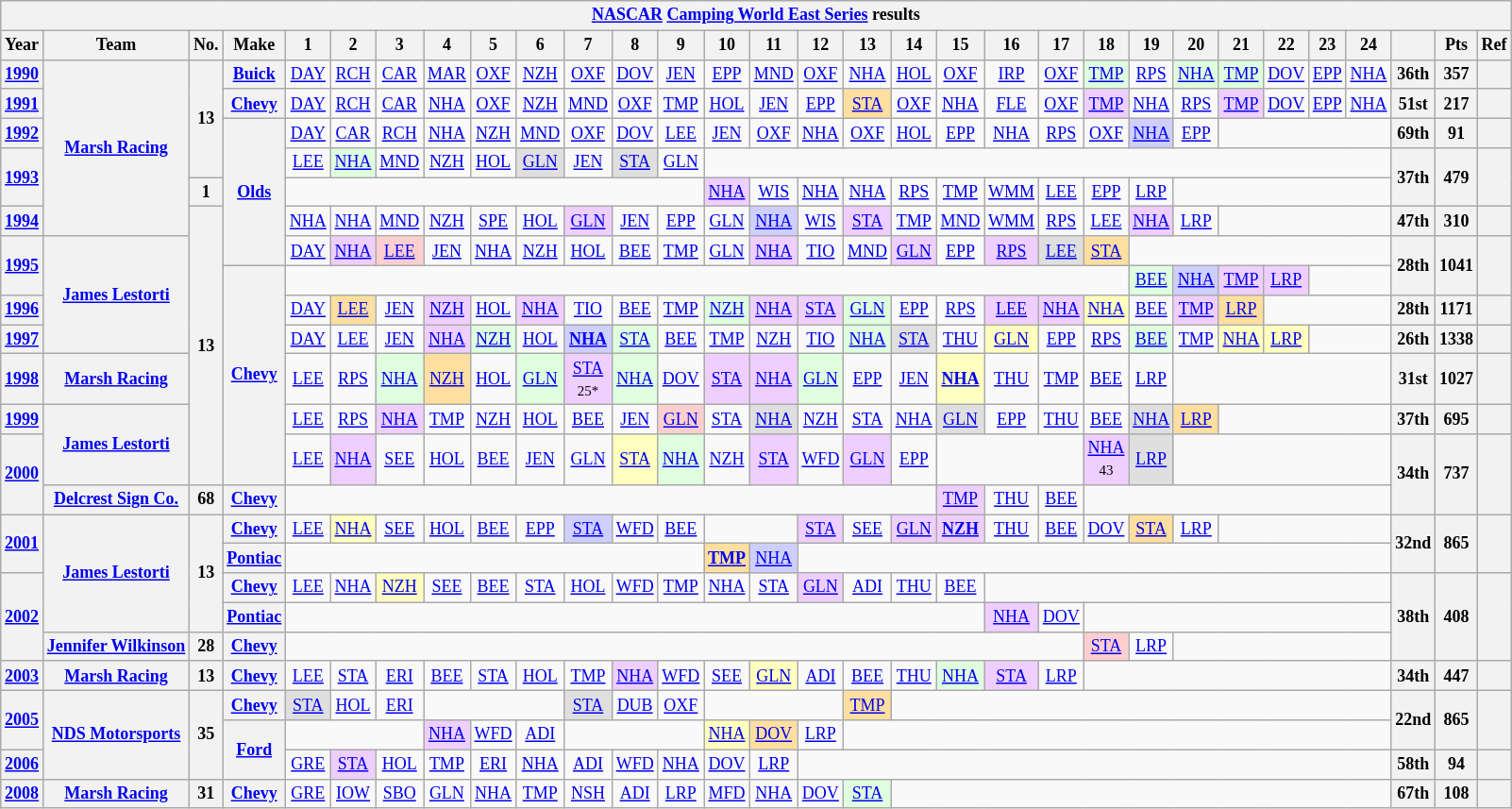<table class="wikitable" style="text-align:center; font-size:75%">
<tr>
<th colspan=45><a href='#'>NASCAR</a> <a href='#'>Camping World East Series</a> results</th>
</tr>
<tr>
<th>Year</th>
<th>Team</th>
<th>No.</th>
<th>Make</th>
<th>1</th>
<th>2</th>
<th>3</th>
<th>4</th>
<th>5</th>
<th>6</th>
<th>7</th>
<th>8</th>
<th>9</th>
<th>10</th>
<th>11</th>
<th>12</th>
<th>13</th>
<th>14</th>
<th>15</th>
<th>16</th>
<th>17</th>
<th>18</th>
<th>19</th>
<th>20</th>
<th>21</th>
<th>22</th>
<th>23</th>
<th>24</th>
<th></th>
<th>Pts</th>
<th>Ref</th>
</tr>
<tr>
<th><a href='#'>1990</a></th>
<th rowspan=6><a href='#'>Marsh Racing</a></th>
<th rowspan=4>13</th>
<th><a href='#'>Buick</a></th>
<td><a href='#'>DAY</a></td>
<td><a href='#'>RCH</a></td>
<td><a href='#'>CAR</a></td>
<td><a href='#'>MAR</a></td>
<td><a href='#'>OXF</a></td>
<td><a href='#'>NZH</a></td>
<td><a href='#'>OXF</a></td>
<td><a href='#'>DOV</a></td>
<td><a href='#'>JEN</a></td>
<td><a href='#'>EPP</a></td>
<td><a href='#'>MND</a></td>
<td><a href='#'>OXF</a></td>
<td><a href='#'>NHA</a></td>
<td><a href='#'>HOL</a></td>
<td><a href='#'>OXF</a></td>
<td><a href='#'>IRP</a></td>
<td><a href='#'>OXF</a></td>
<td style="background:#DFFFDF"><a href='#'>TMP</a><br></td>
<td><a href='#'>RPS</a></td>
<td style="background:#DFFFDF"><a href='#'>NHA</a><br></td>
<td style="background:#DFFFDF"><a href='#'>TMP</a><br></td>
<td><a href='#'>DOV</a></td>
<td><a href='#'>EPP</a></td>
<td><a href='#'>NHA</a></td>
<th>36th</th>
<th>357</th>
<th></th>
</tr>
<tr>
<th><a href='#'>1991</a></th>
<th><a href='#'>Chevy</a></th>
<td><a href='#'>DAY</a></td>
<td><a href='#'>RCH</a></td>
<td><a href='#'>CAR</a></td>
<td><a href='#'>NHA</a></td>
<td><a href='#'>OXF</a></td>
<td><a href='#'>NZH</a></td>
<td><a href='#'>MND</a></td>
<td><a href='#'>OXF</a></td>
<td><a href='#'>TMP</a></td>
<td><a href='#'>HOL</a></td>
<td><a href='#'>JEN</a></td>
<td><a href='#'>EPP</a></td>
<td style="background:#FFDF9F"><a href='#'>STA</a><br></td>
<td><a href='#'>OXF</a></td>
<td><a href='#'>NHA</a></td>
<td><a href='#'>FLE</a></td>
<td><a href='#'>OXF</a></td>
<td style="background:#EFCFFF"><a href='#'>TMP</a><br></td>
<td><a href='#'>NHA</a></td>
<td><a href='#'>RPS</a></td>
<td style="background:#EFCFFF"><a href='#'>TMP</a><br></td>
<td><a href='#'>DOV</a></td>
<td><a href='#'>EPP</a></td>
<td><a href='#'>NHA</a></td>
<th>51st</th>
<th>217</th>
<th></th>
</tr>
<tr>
<th><a href='#'>1992</a></th>
<th rowspan=5><a href='#'>Olds</a></th>
<td><a href='#'>DAY</a></td>
<td><a href='#'>CAR</a></td>
<td><a href='#'>RCH</a></td>
<td><a href='#'>NHA</a></td>
<td><a href='#'>NZH</a></td>
<td><a href='#'>MND</a></td>
<td><a href='#'>OXF</a></td>
<td><a href='#'>DOV</a></td>
<td><a href='#'>LEE</a></td>
<td><a href='#'>JEN</a></td>
<td><a href='#'>OXF</a></td>
<td><a href='#'>NHA</a></td>
<td><a href='#'>OXF</a></td>
<td><a href='#'>HOL</a></td>
<td><a href='#'>EPP</a></td>
<td><a href='#'>NHA</a></td>
<td><a href='#'>RPS</a></td>
<td><a href='#'>OXF</a></td>
<td style="background:#CFCFFF"><a href='#'>NHA</a><br></td>
<td><a href='#'>EPP</a></td>
<td colspan=4></td>
<th>69th</th>
<th>91</th>
<th></th>
</tr>
<tr>
<th rowspan=2><a href='#'>1993</a></th>
<td><a href='#'>LEE</a></td>
<td style="background:#DFFFDF"><a href='#'>NHA</a><br></td>
<td><a href='#'>MND</a></td>
<td><a href='#'>NZH</a></td>
<td><a href='#'>HOL</a></td>
<td style="background:#DFDFDF"><a href='#'>GLN</a><br></td>
<td><a href='#'>JEN</a></td>
<td style="background:#DFDFDF"><a href='#'>STA</a><br></td>
<td><a href='#'>GLN</a></td>
<td colspan=15></td>
<th rowspan=2>37th</th>
<th rowspan=2>479</th>
<th rowspan=2></th>
</tr>
<tr>
<th>1</th>
<td colspan=9></td>
<td style="background:#EFCFFF"><a href='#'>NHA</a><br></td>
<td><a href='#'>WIS</a></td>
<td><a href='#'>NHA</a></td>
<td><a href='#'>NHA</a></td>
<td><a href='#'>RPS</a></td>
<td><a href='#'>TMP</a></td>
<td><a href='#'>WMM</a></td>
<td><a href='#'>LEE</a></td>
<td><a href='#'>EPP</a></td>
<td><a href='#'>LRP</a></td>
<td colspan=5></td>
</tr>
<tr>
<th><a href='#'>1994</a></th>
<th rowspan=8>13</th>
<td><a href='#'>NHA</a></td>
<td><a href='#'>NHA</a></td>
<td><a href='#'>MND</a></td>
<td><a href='#'>NZH</a></td>
<td><a href='#'>SPE</a></td>
<td><a href='#'>HOL</a></td>
<td style="background:#EFCFFF"><a href='#'>GLN</a><br></td>
<td><a href='#'>JEN</a></td>
<td><a href='#'>EPP</a></td>
<td><a href='#'>GLN</a></td>
<td style="background:#CFCFFF"><a href='#'>NHA</a><br></td>
<td><a href='#'>WIS</a></td>
<td style="background:#EFCFFF"><a href='#'>STA</a><br></td>
<td><a href='#'>TMP</a></td>
<td><a href='#'>MND</a></td>
<td><a href='#'>WMM</a></td>
<td><a href='#'>RPS</a></td>
<td><a href='#'>LEE</a></td>
<td style="background:#EFCFFF"><a href='#'>NHA</a><br></td>
<td><a href='#'>LRP</a></td>
<td colspan=4></td>
<th>47th</th>
<th>310</th>
<th></th>
</tr>
<tr>
<th rowspan=2><a href='#'>1995</a></th>
<th rowspan=4><a href='#'>James Lestorti</a></th>
<td><a href='#'>DAY</a></td>
<td style="background:#EFCFFF"><a href='#'>NHA</a><br></td>
<td style="background:#FFCFCF"><a href='#'>LEE</a><br></td>
<td><a href='#'>JEN</a></td>
<td><a href='#'>NHA</a></td>
<td><a href='#'>NZH</a></td>
<td><a href='#'>HOL</a></td>
<td><a href='#'>BEE</a></td>
<td><a href='#'>TMP</a></td>
<td><a href='#'>GLN</a></td>
<td style="background:#EFCFFF"><a href='#'>NHA</a><br></td>
<td><a href='#'>TIO</a></td>
<td><a href='#'>MND</a></td>
<td style="background:#EFCFFF"><a href='#'>GLN</a><br></td>
<td><a href='#'>EPP</a></td>
<td style="background:#EFCFFF"><a href='#'>RPS</a><br></td>
<td style="background:#DFDFDF"><a href='#'>LEE</a><br></td>
<td style="background:#FFDF9F"><a href='#'>STA</a><br></td>
<td colspan=6></td>
<th rowspan=2>28th</th>
<th rowspan=2>1041</th>
<th rowspan=2></th>
</tr>
<tr>
<th rowspan=6><a href='#'>Chevy</a></th>
<td colspan=18></td>
<td style="background:#DFFFDF"><a href='#'>BEE</a><br></td>
<td style="background:#CFCFFF"><a href='#'>NHA</a><br></td>
<td style="background:#EFCFFF"><a href='#'>TMP</a><br></td>
<td style="background:#EFCFFF"><a href='#'>LRP</a><br></td>
<td colspan=2></td>
</tr>
<tr>
<th><a href='#'>1996</a></th>
<td><a href='#'>DAY</a></td>
<td style="background:#FFDF9F"><a href='#'>LEE</a><br></td>
<td><a href='#'>JEN</a></td>
<td style="background:#EFCFFF"><a href='#'>NZH</a><br></td>
<td><a href='#'>HOL</a></td>
<td style="background:#EFCFFF"><a href='#'>NHA</a><br></td>
<td><a href='#'>TIO</a></td>
<td><a href='#'>BEE</a></td>
<td><a href='#'>TMP</a></td>
<td style="background:#DFFFDF"><a href='#'>NZH</a><br></td>
<td style="background:#EFCFFF"><a href='#'>NHA</a><br></td>
<td style="background:#EFCFFF"><a href='#'>STA</a><br></td>
<td style="background:#DFFFDF"><a href='#'>GLN</a><br></td>
<td><a href='#'>EPP</a></td>
<td><a href='#'>RPS</a></td>
<td style="background:#EFCFFF"><a href='#'>LEE</a><br></td>
<td style="background:#EFCFFF"><a href='#'>NHA</a><br></td>
<td style="background:#FFFFBF"><a href='#'>NHA</a><br></td>
<td><a href='#'>BEE</a></td>
<td style="background:#EFCFFF"><a href='#'>TMP</a><br></td>
<td style="background:#FFDF9F"><a href='#'>LRP</a><br></td>
<td colspan=3></td>
<th>28th</th>
<th>1171</th>
<th></th>
</tr>
<tr>
<th><a href='#'>1997</a></th>
<td><a href='#'>DAY</a></td>
<td><a href='#'>LEE</a></td>
<td><a href='#'>JEN</a></td>
<td style="background:#EFCFFF"><a href='#'>NHA</a><br></td>
<td style="background:#DFFFDF"><a href='#'>NZH</a><br></td>
<td><a href='#'>HOL</a></td>
<td style="background:#CFCFFF"><strong><a href='#'>NHA</a></strong><br></td>
<td style="background:#DFFFDF"><a href='#'>STA</a><br></td>
<td><a href='#'>BEE</a></td>
<td><a href='#'>TMP</a></td>
<td><a href='#'>NZH</a></td>
<td><a href='#'>TIO</a></td>
<td style="background:#DFFFDF"><a href='#'>NHA</a><br></td>
<td style="background:#DFDFDF"><a href='#'>STA</a><br></td>
<td><a href='#'>THU</a></td>
<td style="background:#FFFFBF"><a href='#'>GLN</a><br></td>
<td><a href='#'>EPP</a></td>
<td><a href='#'>RPS</a></td>
<td style="background:#DFFFDF"><a href='#'>BEE</a><br></td>
<td><a href='#'>TMP</a></td>
<td style="background:#FFFFBF"><a href='#'>NHA</a><br></td>
<td style="background:#FFFFBF"><a href='#'>LRP</a><br></td>
<td colspan=2></td>
<th>26th</th>
<th>1338</th>
<th></th>
</tr>
<tr>
<th><a href='#'>1998</a></th>
<th><a href='#'>Marsh Racing</a></th>
<td><a href='#'>LEE</a></td>
<td><a href='#'>RPS</a></td>
<td style="background:#DFFFDF"><a href='#'>NHA</a><br></td>
<td style="background:#FFDF9F"><a href='#'>NZH</a><br></td>
<td><a href='#'>HOL</a></td>
<td style="background:#DFFFDF"><a href='#'>GLN</a><br></td>
<td style="background:#EFCFFF"><a href='#'>STA</a><br><small>25*</small></td>
<td style="background:#DFFFDF"><a href='#'>NHA</a><br></td>
<td><a href='#'>DOV</a></td>
<td style="background:#EFCFFF"><a href='#'>STA</a><br></td>
<td style="background:#EFCFFF"><a href='#'>NHA</a><br></td>
<td style="background:#DFFFDF"><a href='#'>GLN</a><br></td>
<td><a href='#'>EPP</a></td>
<td><a href='#'>JEN</a></td>
<td style="background:#FFFFBF"><strong><a href='#'>NHA</a></strong><br></td>
<td><a href='#'>THU</a></td>
<td><a href='#'>TMP</a></td>
<td><a href='#'>BEE</a></td>
<td><a href='#'>LRP</a></td>
<td colspan=5></td>
<th>31st</th>
<th>1027</th>
<th></th>
</tr>
<tr>
<th><a href='#'>1999</a></th>
<th rowspan=2><a href='#'>James Lestorti</a></th>
<td><a href='#'>LEE</a></td>
<td><a href='#'>RPS</a></td>
<td style="background:#EFCFFF"><a href='#'>NHA</a><br></td>
<td><a href='#'>TMP</a></td>
<td><a href='#'>NZH</a></td>
<td><a href='#'>HOL</a></td>
<td><a href='#'>BEE</a></td>
<td><a href='#'>JEN</a></td>
<td style="background:#FFCFCF"><a href='#'>GLN</a><br></td>
<td><a href='#'>STA</a></td>
<td style="background:#DFDFDF"><a href='#'>NHA</a><br></td>
<td><a href='#'>NZH</a></td>
<td><a href='#'>STA</a></td>
<td><a href='#'>NHA</a></td>
<td style="background:#DFDFDF"><a href='#'>GLN</a><br></td>
<td><a href='#'>EPP</a></td>
<td><a href='#'>THU</a></td>
<td><a href='#'>BEE</a></td>
<td style="background:#DFDFDF"><a href='#'>NHA</a><br></td>
<td style="background:#FFDF9F"><a href='#'>LRP</a><br></td>
<td colspan=4></td>
<th>37th</th>
<th>695</th>
<th></th>
</tr>
<tr>
<th rowspan=2><a href='#'>2000</a></th>
<td><a href='#'>LEE</a></td>
<td style="background:#EFCFFF"><a href='#'>NHA</a><br></td>
<td><a href='#'>SEE</a></td>
<td><a href='#'>HOL</a></td>
<td><a href='#'>BEE</a></td>
<td><a href='#'>JEN</a></td>
<td><a href='#'>GLN</a></td>
<td style="background:#FFFFBF"><a href='#'>STA</a><br></td>
<td style="background:#DFFFDF"><a href='#'>NHA</a><br></td>
<td><a href='#'>NZH</a></td>
<td style="background:#EFCFFF"><a href='#'>STA</a><br></td>
<td><a href='#'>WFD</a></td>
<td style="background:#EFCFFF"><a href='#'>GLN</a><br></td>
<td><a href='#'>EPP</a></td>
<td colspan=3></td>
<td style="background:#EFCFFF"><a href='#'>NHA</a><br><small>43</small></td>
<td style="background:#DFDFDF"><a href='#'>LRP</a><br></td>
<td colspan=5></td>
<th rowspan=2>34th</th>
<th rowspan=2>737</th>
<th rowspan=2></th>
</tr>
<tr>
<th><a href='#'>Delcrest Sign Co.</a></th>
<th>68</th>
<th><a href='#'>Chevy</a></th>
<td colspan=14></td>
<td style="background:#EFCFFF"><a href='#'>TMP</a><br></td>
<td><a href='#'>THU</a></td>
<td><a href='#'>BEE</a></td>
<td colspan=7></td>
</tr>
<tr>
<th rowspan=2><a href='#'>2001</a></th>
<th rowspan=4><a href='#'>James Lestorti</a></th>
<th rowspan=4>13</th>
<th><a href='#'>Chevy</a></th>
<td><a href='#'>LEE</a></td>
<td style="background:#FFFFBF"><a href='#'>NHA</a><br></td>
<td><a href='#'>SEE</a></td>
<td><a href='#'>HOL</a></td>
<td><a href='#'>BEE</a></td>
<td><a href='#'>EPP</a></td>
<td style="background:#CFCFFF"><a href='#'>STA</a><br></td>
<td><a href='#'>WFD</a></td>
<td><a href='#'>BEE</a></td>
<td colspan=2></td>
<td style="background:#EFCFFF"><a href='#'>STA</a><br></td>
<td><a href='#'>SEE</a></td>
<td style="background:#EFCFFF"><a href='#'>GLN</a><br></td>
<td style="background:#EFCFFF"><strong><a href='#'>NZH</a></strong><br></td>
<td><a href='#'>THU</a></td>
<td><a href='#'>BEE</a></td>
<td><a href='#'>DOV</a></td>
<td style="background:#FFDF9F"><a href='#'>STA</a><br></td>
<td><a href='#'>LRP</a></td>
<td colspan=4></td>
<th rowspan=2>32nd</th>
<th rowspan=2>865</th>
<th rowspan=2></th>
</tr>
<tr>
<th><a href='#'>Pontiac</a></th>
<td colspan=9></td>
<td style="background:#FFDF9F"><strong><a href='#'>TMP</a></strong><br></td>
<td style="background:#CFCFFF"><a href='#'>NHA</a><br></td>
<td colspan=13></td>
</tr>
<tr>
<th rowspan=3><a href='#'>2002</a></th>
<th><a href='#'>Chevy</a></th>
<td><a href='#'>LEE</a></td>
<td><a href='#'>NHA</a></td>
<td style="background:#FFFFBF"><a href='#'>NZH</a><br></td>
<td><a href='#'>SEE</a></td>
<td><a href='#'>BEE</a></td>
<td><a href='#'>STA</a></td>
<td><a href='#'>HOL</a></td>
<td><a href='#'>WFD</a></td>
<td><a href='#'>TMP</a></td>
<td><a href='#'>NHA</a></td>
<td><a href='#'>STA</a></td>
<td style="background:#EFCFFF"><a href='#'>GLN</a><br></td>
<td><a href='#'>ADI</a></td>
<td><a href='#'>THU</a></td>
<td><a href='#'>BEE</a></td>
<td colspan=9></td>
<th rowspan=3>38th</th>
<th rowspan=3>408</th>
<th rowspan=3></th>
</tr>
<tr>
<th><a href='#'>Pontiac</a></th>
<td colspan=15></td>
<td style="background:#EFCFFF"><a href='#'>NHA</a><br></td>
<td><a href='#'>DOV</a></td>
<td colspan=7></td>
</tr>
<tr>
<th><a href='#'>Jennifer Wilkinson</a></th>
<th>28</th>
<th><a href='#'>Chevy</a></th>
<td colspan=17></td>
<td style="background:#FFCFCF"><a href='#'>STA</a><br></td>
<td><a href='#'>LRP</a></td>
<td colspan=5></td>
</tr>
<tr>
<th><a href='#'>2003</a></th>
<th><a href='#'>Marsh Racing</a></th>
<th>13</th>
<th><a href='#'>Chevy</a></th>
<td><a href='#'>LEE</a></td>
<td><a href='#'>STA</a></td>
<td><a href='#'>ERI</a></td>
<td><a href='#'>BEE</a></td>
<td><a href='#'>STA</a></td>
<td><a href='#'>HOL</a></td>
<td><a href='#'>TMP</a></td>
<td style="background:#EFCFFF"><a href='#'>NHA</a><br></td>
<td><a href='#'>WFD</a></td>
<td><a href='#'>SEE</a></td>
<td style="background:#FFFFBF"><a href='#'>GLN</a><br></td>
<td><a href='#'>ADI</a></td>
<td><a href='#'>BEE</a></td>
<td><a href='#'>THU</a></td>
<td style="background:#DFFFDF"><a href='#'>NHA</a><br></td>
<td style="background:#EFCFFF"><a href='#'>STA</a><br></td>
<td><a href='#'>LRP</a></td>
<td colspan=7></td>
<th>34th</th>
<th>447</th>
<th></th>
</tr>
<tr>
<th rowspan=2><a href='#'>2005</a></th>
<th rowspan=3><a href='#'>NDS Motorsports</a></th>
<th rowspan=3>35</th>
<th><a href='#'>Chevy</a></th>
<td style="background:#DFDFDF"><a href='#'>STA</a><br></td>
<td><a href='#'>HOL</a></td>
<td><a href='#'>ERI</a></td>
<td colspan=3></td>
<td style="background:#DFDFDF"><a href='#'>STA</a><br></td>
<td><a href='#'>DUB</a></td>
<td><a href='#'>OXF</a></td>
<td colspan=3></td>
<td style="background:#FFDF9F"><a href='#'>TMP</a><br></td>
<td colspan=11></td>
<th rowspan=2>22nd</th>
<th rowspan=2>865</th>
<th rowspan=2></th>
</tr>
<tr>
<th rowspan=2><a href='#'>Ford</a></th>
<td colspan=3></td>
<td style="background:#EFCFFF"><a href='#'>NHA</a><br></td>
<td><a href='#'>WFD</a></td>
<td><a href='#'>ADI</a></td>
<td colspan=3></td>
<td style="background:#FFFFBF"><a href='#'>NHA</a><br></td>
<td style="background:#FFDF9F"><a href='#'>DOV</a><br></td>
<td><a href='#'>LRP</a></td>
<td colspan=12></td>
</tr>
<tr>
<th><a href='#'>2006</a></th>
<td><a href='#'>GRE</a></td>
<td style="background:#EFCFFF"><a href='#'>STA</a><br></td>
<td><a href='#'>HOL</a></td>
<td><a href='#'>TMP</a></td>
<td><a href='#'>ERI</a></td>
<td><a href='#'>NHA</a></td>
<td><a href='#'>ADI</a></td>
<td><a href='#'>WFD</a></td>
<td><a href='#'>NHA</a></td>
<td><a href='#'>DOV</a></td>
<td><a href='#'>LRP</a></td>
<td colspan=13></td>
<th>58th</th>
<th>94</th>
<th></th>
</tr>
<tr>
<th><a href='#'>2008</a></th>
<th><a href='#'>Marsh Racing</a></th>
<th>31</th>
<th><a href='#'>Chevy</a></th>
<td><a href='#'>GRE</a></td>
<td><a href='#'>IOW</a></td>
<td><a href='#'>SBO</a></td>
<td><a href='#'>GLN</a></td>
<td><a href='#'>NHA</a></td>
<td><a href='#'>TMP</a></td>
<td><a href='#'>NSH</a></td>
<td><a href='#'>ADI</a></td>
<td><a href='#'>LRP</a></td>
<td><a href='#'>MFD</a></td>
<td><a href='#'>NHA</a></td>
<td><a href='#'>DOV</a></td>
<td style="background:#DFFFDF"><a href='#'>STA</a><br></td>
<td colspan=11></td>
<th>67th</th>
<th>108</th>
<th></th>
</tr>
</table>
